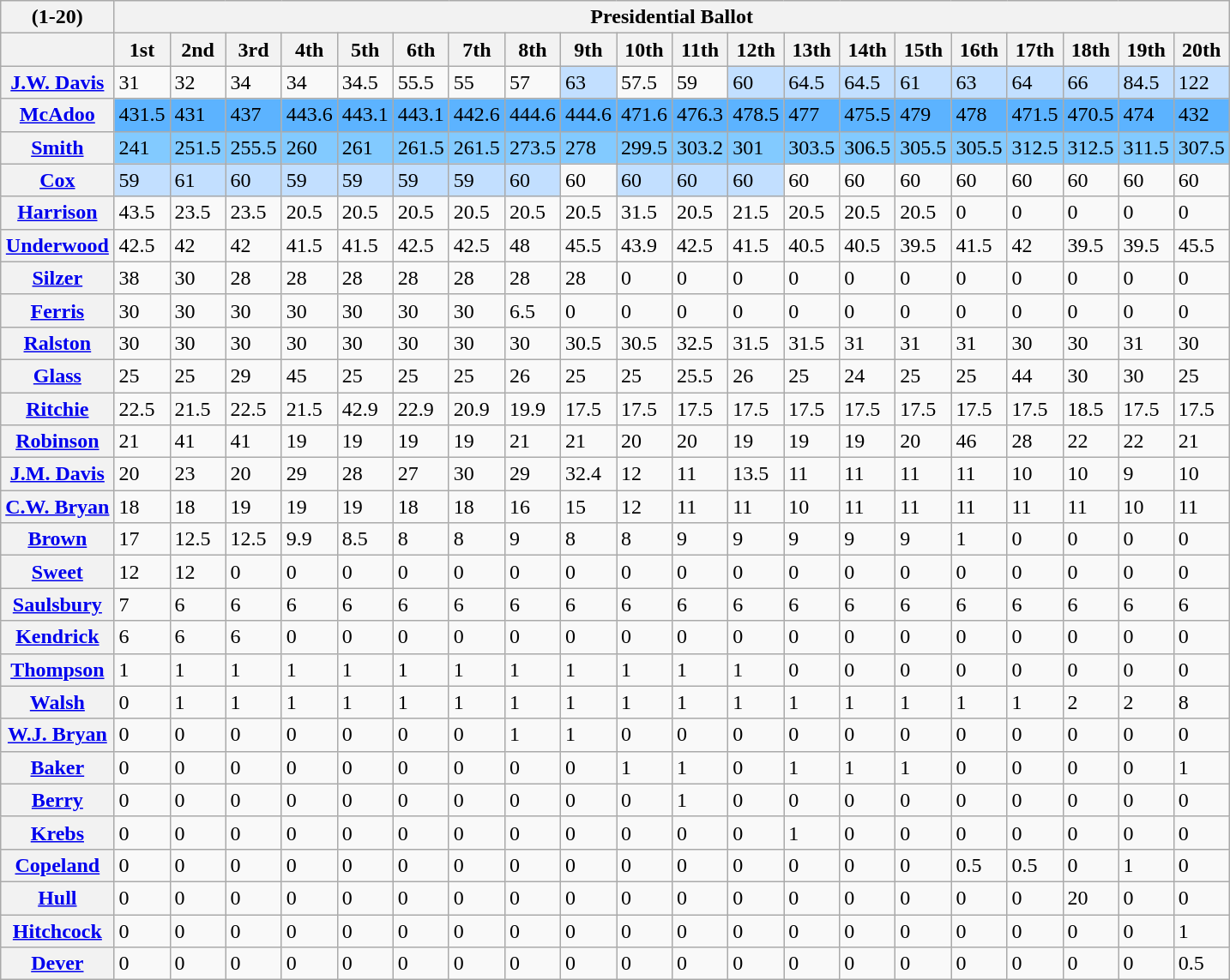<table class="wikitable collapsible collapsed">
<tr>
<th>(1-20)</th>
<th style="text-align:center" colspan="25"><strong>Presidential Ballot</strong></th>
</tr>
<tr>
<th></th>
<th>1st</th>
<th>2nd</th>
<th>3rd</th>
<th>4th</th>
<th>5th</th>
<th>6th</th>
<th>7th</th>
<th>8th</th>
<th>9th</th>
<th>10th</th>
<th>11th</th>
<th>12th</th>
<th>13th</th>
<th>14th</th>
<th>15th</th>
<th>16th</th>
<th>17th</th>
<th>18th</th>
<th>19th</th>
<th>20th</th>
</tr>
<tr>
<th><a href='#'>J.W. Davis</a></th>
<td>31</td>
<td>32</td>
<td>34</td>
<td>34</td>
<td>34.5</td>
<td>55.5</td>
<td>55</td>
<td>57</td>
<td style="background:#c2dfff">63</td>
<td>57.5</td>
<td>59</td>
<td style="background:#c2dfff">60</td>
<td style="background:#c2dfff">64.5</td>
<td style="background:#c2dfff">64.5</td>
<td style="background:#c2dfff">61</td>
<td style="background:#c2dfff">63</td>
<td style="background:#c2dfff">64</td>
<td style="background:#c2dfff">66</td>
<td style="background:#c2dfff">84.5</td>
<td style="background:#c2dfff">122</td>
</tr>
<tr>
<th><a href='#'>McAdoo</a></th>
<td style="background:#5cb3ff">431.5</td>
<td style="background:#5cb3ff">431</td>
<td style="background:#5cb3ff">437</td>
<td style="background:#5cb3ff">443.6</td>
<td style="background:#5cb3ff">443.1</td>
<td style="background:#5cb3ff">443.1</td>
<td style="background:#5cb3ff">442.6</td>
<td style="background:#5cb3ff">444.6</td>
<td style="background:#5cb3ff">444.6</td>
<td style="background:#5cb3ff">471.6</td>
<td style="background:#5cb3ff">476.3</td>
<td style="background:#5cb3ff">478.5</td>
<td style="background:#5cb3ff">477</td>
<td style="background:#5cb3ff">475.5</td>
<td style="background:#5cb3ff">479</td>
<td style="background:#5cb3ff">478</td>
<td style="background:#5cb3ff">471.5</td>
<td style="background:#5cb3ff">470.5</td>
<td style="background:#5cb3ff">474</td>
<td style="background:#5cb3ff">432</td>
</tr>
<tr>
<th><a href='#'>Smith</a></th>
<td style="background:#82caff">241</td>
<td style="background:#82caff">251.5</td>
<td style="background:#82caff">255.5</td>
<td style="background:#82caff">260</td>
<td style="background:#82caff">261</td>
<td style="background:#82caff">261.5</td>
<td style="background:#82caff">261.5</td>
<td style="background:#82caff">273.5</td>
<td style="background:#82caff">278</td>
<td style="background:#82caff">299.5</td>
<td style="background:#82caff">303.2</td>
<td style="background:#82caff">301</td>
<td style="background:#82caff">303.5</td>
<td style="background:#82caff">306.5</td>
<td style="background:#82caff">305.5</td>
<td style="background:#82caff">305.5</td>
<td style="background:#82caff">312.5</td>
<td style="background:#82caff">312.5</td>
<td style="background:#82caff">311.5</td>
<td style="background:#82caff">307.5</td>
</tr>
<tr>
<th><a href='#'>Cox</a></th>
<td style="background:#c2dfff">59</td>
<td style="background:#c2dfff">61</td>
<td style="background:#c2dfff">60</td>
<td style="background:#c2dfff">59</td>
<td style="background:#c2dfff">59</td>
<td style="background:#c2dfff">59</td>
<td style="background:#c2dfff">59</td>
<td style="background:#c2dfff">60</td>
<td>60</td>
<td style="background:#c2dfff">60</td>
<td style="background:#c2dfff">60</td>
<td style="background:#c2dfff">60</td>
<td>60</td>
<td>60</td>
<td>60</td>
<td>60</td>
<td>60</td>
<td>60</td>
<td>60</td>
<td>60</td>
</tr>
<tr>
<th><a href='#'>Harrison</a></th>
<td>43.5</td>
<td>23.5</td>
<td>23.5</td>
<td>20.5</td>
<td>20.5</td>
<td>20.5</td>
<td>20.5</td>
<td>20.5</td>
<td>20.5</td>
<td>31.5</td>
<td>20.5</td>
<td>21.5</td>
<td>20.5</td>
<td>20.5</td>
<td>20.5</td>
<td>0</td>
<td>0</td>
<td>0</td>
<td>0</td>
<td>0</td>
</tr>
<tr>
<th><a href='#'>Underwood</a></th>
<td>42.5</td>
<td>42</td>
<td>42</td>
<td>41.5</td>
<td>41.5</td>
<td>42.5</td>
<td>42.5</td>
<td>48</td>
<td>45.5</td>
<td>43.9</td>
<td>42.5</td>
<td>41.5</td>
<td>40.5</td>
<td>40.5</td>
<td>39.5</td>
<td>41.5</td>
<td>42</td>
<td>39.5</td>
<td>39.5</td>
<td>45.5</td>
</tr>
<tr>
<th><a href='#'>Silzer</a></th>
<td>38</td>
<td>30</td>
<td>28</td>
<td>28</td>
<td>28</td>
<td>28</td>
<td>28</td>
<td>28</td>
<td>28</td>
<td>0</td>
<td>0</td>
<td>0</td>
<td>0</td>
<td>0</td>
<td>0</td>
<td>0</td>
<td>0</td>
<td>0</td>
<td>0</td>
<td>0</td>
</tr>
<tr>
<th><a href='#'>Ferris</a></th>
<td>30</td>
<td>30</td>
<td>30</td>
<td>30</td>
<td>30</td>
<td>30</td>
<td>30</td>
<td>6.5</td>
<td>0</td>
<td>0</td>
<td>0</td>
<td>0</td>
<td>0</td>
<td>0</td>
<td>0</td>
<td>0</td>
<td>0</td>
<td>0</td>
<td>0</td>
<td>0</td>
</tr>
<tr>
<th><a href='#'>Ralston</a></th>
<td>30</td>
<td>30</td>
<td>30</td>
<td>30</td>
<td>30</td>
<td>30</td>
<td>30</td>
<td>30</td>
<td>30.5</td>
<td>30.5</td>
<td>32.5</td>
<td>31.5</td>
<td>31.5</td>
<td>31</td>
<td>31</td>
<td>31</td>
<td>30</td>
<td>30</td>
<td>31</td>
<td>30</td>
</tr>
<tr>
<th><a href='#'>Glass</a></th>
<td>25</td>
<td>25</td>
<td>29</td>
<td>45</td>
<td>25</td>
<td>25</td>
<td>25</td>
<td>26</td>
<td>25</td>
<td>25</td>
<td>25.5</td>
<td>26</td>
<td>25</td>
<td>24</td>
<td>25</td>
<td>25</td>
<td>44</td>
<td>30</td>
<td>30</td>
<td>25</td>
</tr>
<tr>
<th><a href='#'>Ritchie</a></th>
<td>22.5</td>
<td>21.5</td>
<td>22.5</td>
<td>21.5</td>
<td>42.9</td>
<td>22.9</td>
<td>20.9</td>
<td>19.9</td>
<td>17.5</td>
<td>17.5</td>
<td>17.5</td>
<td>17.5</td>
<td>17.5</td>
<td>17.5</td>
<td>17.5</td>
<td>17.5</td>
<td>17.5</td>
<td>18.5</td>
<td>17.5</td>
<td>17.5</td>
</tr>
<tr>
<th><a href='#'>Robinson</a></th>
<td>21</td>
<td>41</td>
<td>41</td>
<td>19</td>
<td>19</td>
<td>19</td>
<td>19</td>
<td>21</td>
<td>21</td>
<td>20</td>
<td>20</td>
<td>19</td>
<td>19</td>
<td>19</td>
<td>20</td>
<td>46</td>
<td>28</td>
<td>22</td>
<td>22</td>
<td>21</td>
</tr>
<tr>
<th><a href='#'>J.M. Davis</a></th>
<td>20</td>
<td>23</td>
<td>20</td>
<td>29</td>
<td>28</td>
<td>27</td>
<td>30</td>
<td>29</td>
<td>32.4</td>
<td>12</td>
<td>11</td>
<td>13.5</td>
<td>11</td>
<td>11</td>
<td>11</td>
<td>11</td>
<td>10</td>
<td>10</td>
<td>9</td>
<td>10</td>
</tr>
<tr>
<th><a href='#'>C.W. Bryan</a></th>
<td>18</td>
<td>18</td>
<td>19</td>
<td>19</td>
<td>19</td>
<td>18</td>
<td>18</td>
<td>16</td>
<td>15</td>
<td>12</td>
<td>11</td>
<td>11</td>
<td>10</td>
<td>11</td>
<td>11</td>
<td>11</td>
<td>11</td>
<td>11</td>
<td>10</td>
<td>11</td>
</tr>
<tr>
<th><a href='#'>Brown</a></th>
<td>17</td>
<td>12.5</td>
<td>12.5</td>
<td>9.9</td>
<td>8.5</td>
<td>8</td>
<td>8</td>
<td>9</td>
<td>8</td>
<td>8</td>
<td>9</td>
<td>9</td>
<td>9</td>
<td>9</td>
<td>9</td>
<td>1</td>
<td>0</td>
<td>0</td>
<td>0</td>
<td>0</td>
</tr>
<tr>
<th><a href='#'>Sweet</a></th>
<td>12</td>
<td>12</td>
<td>0</td>
<td>0</td>
<td>0</td>
<td>0</td>
<td>0</td>
<td>0</td>
<td>0</td>
<td>0</td>
<td>0</td>
<td>0</td>
<td>0</td>
<td>0</td>
<td>0</td>
<td>0</td>
<td>0</td>
<td>0</td>
<td>0</td>
<td>0</td>
</tr>
<tr>
<th><a href='#'>Saulsbury</a></th>
<td>7</td>
<td>6</td>
<td>6</td>
<td>6</td>
<td>6</td>
<td>6</td>
<td>6</td>
<td>6</td>
<td>6</td>
<td>6</td>
<td>6</td>
<td>6</td>
<td>6</td>
<td>6</td>
<td>6</td>
<td>6</td>
<td>6</td>
<td>6</td>
<td>6</td>
<td>6</td>
</tr>
<tr>
<th><a href='#'>Kendrick</a></th>
<td>6</td>
<td>6</td>
<td>6</td>
<td>0</td>
<td>0</td>
<td>0</td>
<td>0</td>
<td>0</td>
<td>0</td>
<td>0</td>
<td>0</td>
<td>0</td>
<td>0</td>
<td>0</td>
<td>0</td>
<td>0</td>
<td>0</td>
<td>0</td>
<td>0</td>
<td>0</td>
</tr>
<tr>
<th><a href='#'>Thompson</a></th>
<td>1</td>
<td>1</td>
<td>1</td>
<td>1</td>
<td>1</td>
<td>1</td>
<td>1</td>
<td>1</td>
<td>1</td>
<td>1</td>
<td>1</td>
<td>1</td>
<td>0</td>
<td>0</td>
<td>0</td>
<td>0</td>
<td>0</td>
<td>0</td>
<td>0</td>
<td>0</td>
</tr>
<tr>
<th><a href='#'>Walsh</a></th>
<td>0</td>
<td>1</td>
<td>1</td>
<td>1</td>
<td>1</td>
<td>1</td>
<td>1</td>
<td>1</td>
<td>1</td>
<td>1</td>
<td>1</td>
<td>1</td>
<td>1</td>
<td>1</td>
<td>1</td>
<td>1</td>
<td>1</td>
<td>2</td>
<td>2</td>
<td>8</td>
</tr>
<tr>
<th><a href='#'>W.J. Bryan</a></th>
<td>0</td>
<td>0</td>
<td>0</td>
<td>0</td>
<td>0</td>
<td>0</td>
<td>0</td>
<td>1</td>
<td>1</td>
<td>0</td>
<td>0</td>
<td>0</td>
<td>0</td>
<td>0</td>
<td>0</td>
<td>0</td>
<td>0</td>
<td>0</td>
<td>0</td>
<td>0</td>
</tr>
<tr>
<th><a href='#'>Baker</a></th>
<td>0</td>
<td>0</td>
<td>0</td>
<td>0</td>
<td>0</td>
<td>0</td>
<td>0</td>
<td>0</td>
<td>0</td>
<td>1</td>
<td>1</td>
<td>0</td>
<td>1</td>
<td>1</td>
<td>1</td>
<td>0</td>
<td>0</td>
<td>0</td>
<td>0</td>
<td>1</td>
</tr>
<tr>
<th><a href='#'>Berry</a></th>
<td>0</td>
<td>0</td>
<td>0</td>
<td>0</td>
<td>0</td>
<td>0</td>
<td>0</td>
<td>0</td>
<td>0</td>
<td>0</td>
<td>1</td>
<td>0</td>
<td>0</td>
<td>0</td>
<td>0</td>
<td>0</td>
<td>0</td>
<td>0</td>
<td>0</td>
<td>0</td>
</tr>
<tr>
<th><a href='#'>Krebs</a></th>
<td>0</td>
<td>0</td>
<td>0</td>
<td>0</td>
<td>0</td>
<td>0</td>
<td>0</td>
<td>0</td>
<td>0</td>
<td>0</td>
<td>0</td>
<td>0</td>
<td>1</td>
<td>0</td>
<td>0</td>
<td>0</td>
<td>0</td>
<td>0</td>
<td>0</td>
<td>0</td>
</tr>
<tr>
<th><a href='#'>Copeland</a></th>
<td>0</td>
<td>0</td>
<td>0</td>
<td>0</td>
<td>0</td>
<td>0</td>
<td>0</td>
<td>0</td>
<td>0</td>
<td>0</td>
<td>0</td>
<td>0</td>
<td>0</td>
<td>0</td>
<td>0</td>
<td>0.5</td>
<td>0.5</td>
<td>0</td>
<td>1</td>
<td>0</td>
</tr>
<tr>
<th><a href='#'>Hull</a></th>
<td>0</td>
<td>0</td>
<td>0</td>
<td>0</td>
<td>0</td>
<td>0</td>
<td>0</td>
<td>0</td>
<td>0</td>
<td>0</td>
<td>0</td>
<td>0</td>
<td>0</td>
<td>0</td>
<td>0</td>
<td>0</td>
<td>0</td>
<td>20</td>
<td>0</td>
<td>0</td>
</tr>
<tr>
<th><a href='#'>Hitchcock</a></th>
<td>0</td>
<td>0</td>
<td>0</td>
<td>0</td>
<td>0</td>
<td>0</td>
<td>0</td>
<td>0</td>
<td>0</td>
<td>0</td>
<td>0</td>
<td>0</td>
<td>0</td>
<td>0</td>
<td>0</td>
<td>0</td>
<td>0</td>
<td>0</td>
<td>0</td>
<td>1</td>
</tr>
<tr>
<th><a href='#'>Dever</a></th>
<td>0</td>
<td>0</td>
<td>0</td>
<td>0</td>
<td>0</td>
<td>0</td>
<td>0</td>
<td>0</td>
<td>0</td>
<td>0</td>
<td>0</td>
<td>0</td>
<td>0</td>
<td>0</td>
<td>0</td>
<td>0</td>
<td>0</td>
<td>0</td>
<td>0</td>
<td>0.5</td>
</tr>
</table>
